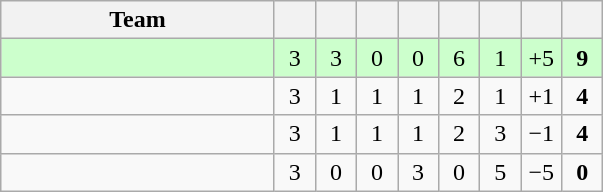<table class="wikitable" style="text-align: center;">
<tr>
<th width="175">Team</th>
<th width="20"></th>
<th width="20"></th>
<th width="20"></th>
<th width="20"></th>
<th width="20"></th>
<th width="20"></th>
<th width="20"></th>
<th width="20"></th>
</tr>
<tr bgcolor=ccffcc>
<td align=left></td>
<td>3</td>
<td>3</td>
<td>0</td>
<td>0</td>
<td>6</td>
<td>1</td>
<td>+5</td>
<td><strong>9</strong></td>
</tr>
<tr>
<td align=left></td>
<td>3</td>
<td>1</td>
<td>1</td>
<td>1</td>
<td>2</td>
<td>1</td>
<td>+1</td>
<td><strong>4</strong></td>
</tr>
<tr>
<td align=left><em></em></td>
<td>3</td>
<td>1</td>
<td>1</td>
<td>1</td>
<td>2</td>
<td>3</td>
<td>−1</td>
<td><strong>4</strong></td>
</tr>
<tr>
<td align=left></td>
<td>3</td>
<td>0</td>
<td>0</td>
<td>3</td>
<td>0</td>
<td>5</td>
<td>−5</td>
<td><strong>0</strong></td>
</tr>
</table>
